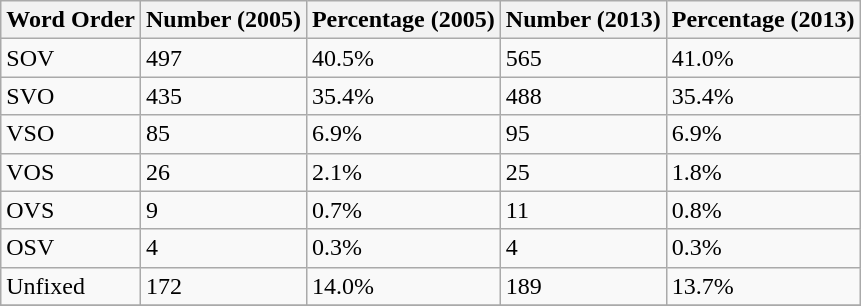<table class="wikitable">
<tr>
<th>Word Order</th>
<th>Number (2005)</th>
<th>Percentage (2005)</th>
<th>Number (2013)</th>
<th>Percentage (2013)</th>
</tr>
<tr>
<td>SOV</td>
<td>497</td>
<td>40.5%</td>
<td>565</td>
<td>41.0%</td>
</tr>
<tr>
<td>SVO</td>
<td>435</td>
<td>35.4%</td>
<td>488</td>
<td>35.4%</td>
</tr>
<tr>
<td>VSO</td>
<td>85</td>
<td>6.9%</td>
<td>95</td>
<td>6.9%</td>
</tr>
<tr>
<td>VOS</td>
<td>26</td>
<td>2.1%</td>
<td>25</td>
<td>1.8%</td>
</tr>
<tr>
<td>OVS</td>
<td>9</td>
<td>0.7%</td>
<td>11</td>
<td>0.8%</td>
</tr>
<tr>
<td>OSV</td>
<td>4</td>
<td>0.3%</td>
<td>4</td>
<td>0.3%</td>
</tr>
<tr>
<td>Unfixed</td>
<td>172</td>
<td>14.0%</td>
<td>189</td>
<td>13.7%</td>
</tr>
<tr>
</tr>
</table>
